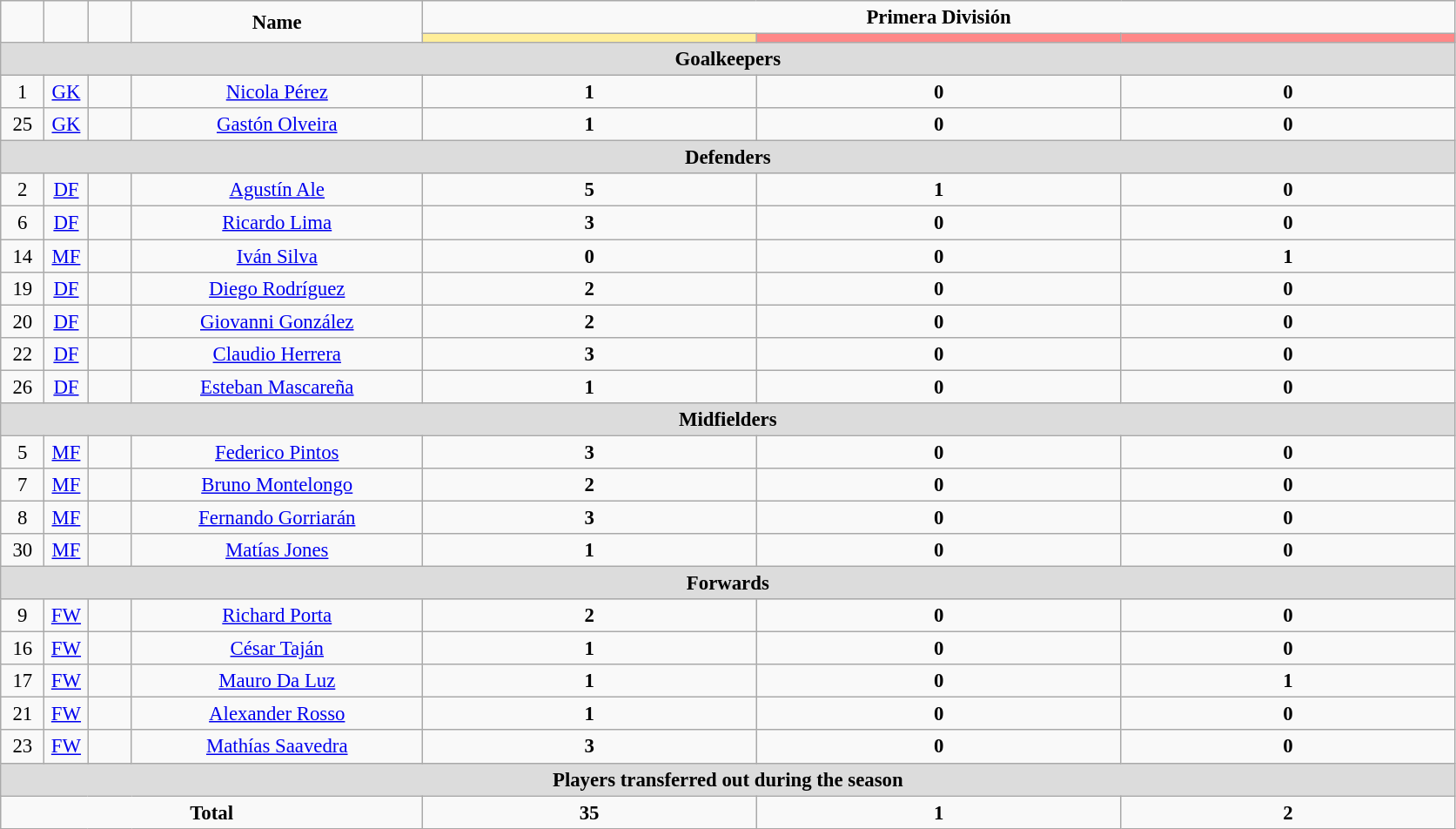<table class="wikitable" style="font-size: 95%; text-align: center;">
<tr>
<td rowspan="2"  style="width:3%; text-align:center;"><strong></strong></td>
<td rowspan="2"  style="width:3%; text-align:center;"><strong></strong></td>
<td rowspan="2"  style="width:3%; text-align:center;"><strong></strong></td>
<td rowspan="2"  style="width:20%; text-align:center;"><strong>Name</strong></td>
<td colspan="3" style="text-align:center;"><strong>Primera División</strong></td>
</tr>
<tr>
<th style="width:25px; background:#fe9;"></th>
<th style="width:28px; background:#ff8888;"></th>
<th style="width:25px; background:#ff8888;"></th>
</tr>
<tr>
<th colspan="19" style="background:#dcdcdc; text-align:center">Goalkeepers</th>
</tr>
<tr>
<td>1</td>
<td><a href='#'>GK</a></td>
<td></td>
<td><a href='#'>Nicola Pérez</a></td>
<td><strong>1</strong></td>
<td><strong>0</strong></td>
<td><strong>0</strong></td>
</tr>
<tr>
<td>25</td>
<td><a href='#'>GK</a></td>
<td></td>
<td><a href='#'>Gastón Olveira</a></td>
<td><strong>1</strong></td>
<td><strong>0</strong></td>
<td><strong>0</strong></td>
</tr>
<tr>
<th colspan="19" style="background:#dcdcdc; text-align:center">Defenders</th>
</tr>
<tr>
<td>2</td>
<td><a href='#'>DF</a></td>
<td></td>
<td><a href='#'>Agustín Ale</a></td>
<td><strong>5</strong></td>
<td><strong>1</strong></td>
<td><strong>0</strong></td>
</tr>
<tr>
<td>6</td>
<td><a href='#'>DF</a></td>
<td></td>
<td><a href='#'>Ricardo Lima</a></td>
<td><strong>3</strong></td>
<td><strong>0</strong></td>
<td><strong>0</strong></td>
</tr>
<tr>
<td>14</td>
<td><a href='#'>MF</a></td>
<td></td>
<td><a href='#'>Iván Silva</a></td>
<td><strong>0</strong></td>
<td><strong>0</strong></td>
<td><strong>1</strong></td>
</tr>
<tr>
<td>19</td>
<td><a href='#'>DF</a></td>
<td></td>
<td><a href='#'>Diego Rodríguez</a></td>
<td><strong>2</strong></td>
<td><strong>0</strong></td>
<td><strong>0</strong></td>
</tr>
<tr>
<td>20</td>
<td><a href='#'>DF</a></td>
<td></td>
<td><a href='#'>Giovanni González</a></td>
<td><strong>2</strong></td>
<td><strong>0</strong></td>
<td><strong>0</strong></td>
</tr>
<tr>
<td>22</td>
<td><a href='#'>DF</a></td>
<td></td>
<td><a href='#'>Claudio Herrera</a></td>
<td><strong>3</strong></td>
<td><strong>0</strong></td>
<td><strong>0</strong></td>
</tr>
<tr>
<td>26</td>
<td><a href='#'>DF</a></td>
<td></td>
<td><a href='#'>Esteban Mascareña</a></td>
<td><strong>1</strong></td>
<td><strong>0</strong></td>
<td><strong>0</strong></td>
</tr>
<tr>
<th colspan="19" style="background:#dcdcdc; text-align:center">Midfielders</th>
</tr>
<tr>
<td>5</td>
<td><a href='#'>MF</a></td>
<td></td>
<td><a href='#'>Federico Pintos</a></td>
<td><strong>3</strong></td>
<td><strong>0</strong></td>
<td><strong>0</strong></td>
</tr>
<tr>
<td>7</td>
<td><a href='#'>MF</a></td>
<td></td>
<td><a href='#'>Bruno Montelongo</a></td>
<td><strong>2</strong></td>
<td><strong>0</strong></td>
<td><strong>0</strong></td>
</tr>
<tr>
<td>8</td>
<td><a href='#'>MF</a></td>
<td></td>
<td><a href='#'>Fernando Gorriarán</a></td>
<td><strong>3</strong></td>
<td><strong>0</strong></td>
<td><strong>0</strong></td>
</tr>
<tr>
<td>30</td>
<td><a href='#'>MF</a></td>
<td></td>
<td><a href='#'>Matías Jones</a></td>
<td><strong>1</strong></td>
<td><strong>0</strong></td>
<td><strong>0</strong></td>
</tr>
<tr>
<th colspan="19" style="background:#dcdcdc; text-align:center">Forwards</th>
</tr>
<tr>
<td>9</td>
<td><a href='#'>FW</a></td>
<td></td>
<td><a href='#'>Richard Porta</a></td>
<td><strong>2</strong></td>
<td><strong>0</strong></td>
<td><strong>0</strong></td>
</tr>
<tr>
<td>16</td>
<td><a href='#'>FW</a></td>
<td></td>
<td><a href='#'>César Taján</a></td>
<td><strong>1</strong></td>
<td><strong>0</strong></td>
<td><strong>0</strong></td>
</tr>
<tr>
<td>17</td>
<td><a href='#'>FW</a></td>
<td></td>
<td><a href='#'>Mauro Da Luz</a></td>
<td><strong>1</strong></td>
<td><strong>0</strong></td>
<td><strong>1</strong></td>
</tr>
<tr>
<td>21</td>
<td><a href='#'>FW</a></td>
<td></td>
<td><a href='#'>Alexander Rosso</a></td>
<td><strong>1</strong></td>
<td><strong>0</strong></td>
<td><strong>0</strong></td>
</tr>
<tr>
<td>23</td>
<td><a href='#'>FW</a></td>
<td></td>
<td><a href='#'>Mathías Saavedra</a></td>
<td><strong>3</strong></td>
<td><strong>0</strong></td>
<td><strong>0</strong></td>
</tr>
<tr>
<th colspan="19" style="background:#dcdcdc; text-align:center">Players transferred out during the season</th>
</tr>
<tr>
<td colspan=4><strong>Total</strong></td>
<td><strong>35</strong></td>
<td><strong>1</strong></td>
<td><strong>2</strong></td>
</tr>
</table>
